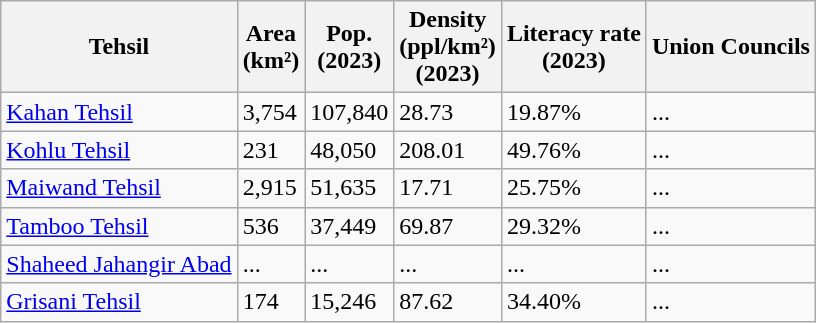<table class="wikitable sortable static-row-numbers static-row-header-hash">
<tr>
<th>Tehsil</th>
<th>Area<br>(km²)</th>
<th>Pop.<br>(2023)</th>
<th>Density<br>(ppl/km²)<br>(2023)</th>
<th>Literacy rate<br>(2023)</th>
<th>Union Councils</th>
</tr>
<tr>
<td><a href='#'>Kahan Tehsil</a></td>
<td>3,754</td>
<td>107,840</td>
<td>28.73</td>
<td>19.87%</td>
<td>...</td>
</tr>
<tr>
<td><a href='#'>Kohlu Tehsil</a></td>
<td>231</td>
<td>48,050</td>
<td>208.01</td>
<td>49.76%</td>
<td>...</td>
</tr>
<tr>
<td><a href='#'>Maiwand Tehsil</a></td>
<td>2,915</td>
<td>51,635</td>
<td>17.71</td>
<td>25.75%</td>
<td>...</td>
</tr>
<tr>
<td><a href='#'>Tamboo Tehsil</a></td>
<td>536</td>
<td>37,449</td>
<td>69.87</td>
<td>29.32%</td>
<td>...</td>
</tr>
<tr>
<td><a href='#'>Shaheed Jahangir Abad</a></td>
<td>...</td>
<td>...</td>
<td>...</td>
<td>...</td>
<td>...</td>
</tr>
<tr>
<td><a href='#'>Grisani Tehsil</a></td>
<td>174</td>
<td>15,246</td>
<td>87.62</td>
<td>34.40%</td>
<td>...</td>
</tr>
</table>
